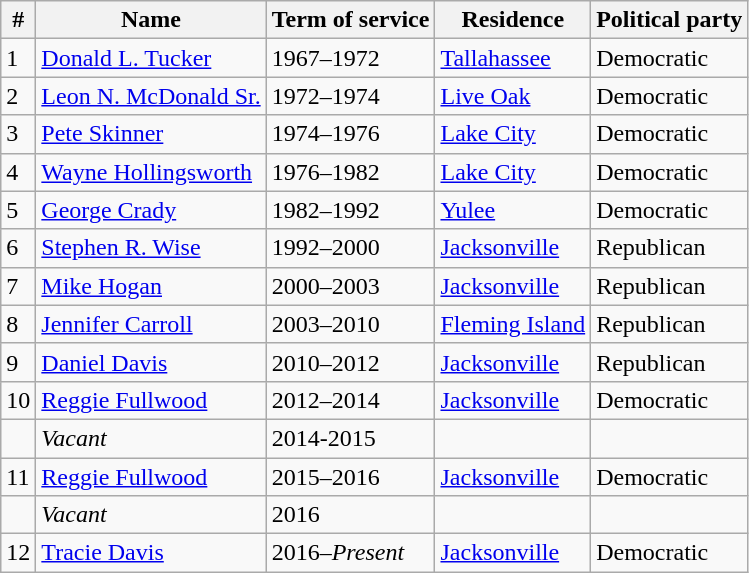<table class="wikitable sortable">
<tr>
<th>#</th>
<th>Name</th>
<th>Term of service</th>
<th>Residence</th>
<th>Political party</th>
</tr>
<tr>
<td>1</td>
<td><a href='#'>Donald L. Tucker</a></td>
<td>1967–1972</td>
<td><a href='#'>Tallahassee</a></td>
<td>Democratic</td>
</tr>
<tr>
<td>2</td>
<td><a href='#'>Leon N. McDonald Sr.</a></td>
<td>1972–1974</td>
<td><a href='#'>Live Oak</a></td>
<td>Democratic</td>
</tr>
<tr>
<td>3</td>
<td><a href='#'>Pete Skinner</a></td>
<td>1974–1976</td>
<td><a href='#'>Lake City</a></td>
<td>Democratic</td>
</tr>
<tr>
<td>4</td>
<td><a href='#'>Wayne Hollingsworth</a></td>
<td>1976–1982</td>
<td><a href='#'>Lake City</a></td>
<td>Democratic</td>
</tr>
<tr>
<td>5</td>
<td><a href='#'>George Crady</a></td>
<td>1982–1992</td>
<td><a href='#'>Yulee</a></td>
<td>Democratic</td>
</tr>
<tr>
<td>6</td>
<td><a href='#'>Stephen R. Wise</a></td>
<td>1992–2000</td>
<td><a href='#'>Jacksonville</a></td>
<td>Republican</td>
</tr>
<tr>
<td>7</td>
<td><a href='#'>Mike Hogan</a></td>
<td>2000–2003</td>
<td><a href='#'>Jacksonville</a></td>
<td>Republican</td>
</tr>
<tr>
<td>8</td>
<td><a href='#'>Jennifer Carroll</a></td>
<td>2003–2010</td>
<td><a href='#'>Fleming Island</a></td>
<td>Republican</td>
</tr>
<tr>
<td>9</td>
<td><a href='#'>Daniel Davis</a></td>
<td>2010–2012</td>
<td><a href='#'>Jacksonville</a></td>
<td>Republican</td>
</tr>
<tr>
<td>10</td>
<td><a href='#'>Reggie Fullwood</a></td>
<td>2012–2014</td>
<td><a href='#'>Jacksonville</a></td>
<td>Democratic</td>
</tr>
<tr>
<td></td>
<td><em>Vacant</em></td>
<td>2014-2015</td>
<td></td>
<td></td>
</tr>
<tr>
<td>11</td>
<td><a href='#'>Reggie Fullwood</a></td>
<td>2015–2016</td>
<td><a href='#'>Jacksonville</a></td>
<td>Democratic</td>
</tr>
<tr>
<td></td>
<td><em>Vacant</em></td>
<td>2016</td>
<td></td>
<td></td>
</tr>
<tr>
<td>12</td>
<td><a href='#'>Tracie Davis</a></td>
<td>2016–<em>Present</em></td>
<td><a href='#'>Jacksonville</a></td>
<td>Democratic</td>
</tr>
</table>
